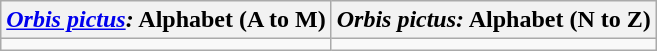<table class="wikitable centered">
<tr>
<th><em><a href='#'>Orbis pictus</a>:</em> Alphabet (A to M)</th>
<th><em>Orbis pictus:</em> Alphabet (N to Z)</th>
</tr>
<tr>
<td></td>
<td></td>
</tr>
</table>
